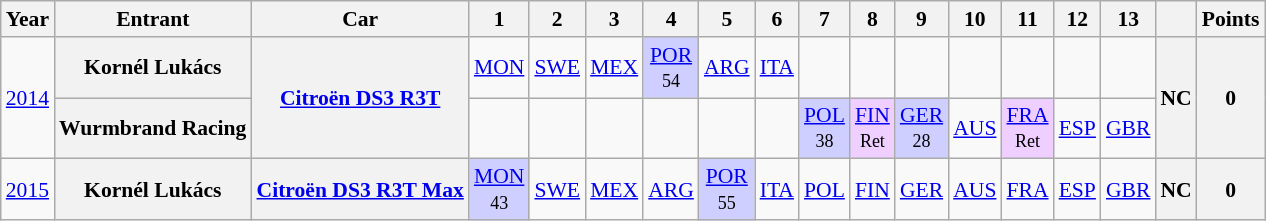<table class="wikitable" style="text-align:center; font-size:90%">
<tr>
<th>Year</th>
<th>Entrant</th>
<th>Car</th>
<th>1</th>
<th>2</th>
<th>3</th>
<th>4</th>
<th>5</th>
<th>6</th>
<th>7</th>
<th>8</th>
<th>9</th>
<th>10</th>
<th>11</th>
<th>12</th>
<th>13</th>
<th></th>
<th>Points</th>
</tr>
<tr>
<td rowspan=2><a href='#'>2014</a></td>
<th>Kornél Lukács</th>
<th rowspan=2><a href='#'>Citroën DS3 R3T</a></th>
<td><a href='#'>MON</a></td>
<td><a href='#'>SWE</a></td>
<td><a href='#'>MEX</a></td>
<td style="background:#CFCFFF;"><a href='#'>POR</a><br><small>54</small></td>
<td><a href='#'>ARG</a></td>
<td><a href='#'>ITA</a></td>
<td></td>
<td></td>
<td></td>
<td></td>
<td></td>
<td></td>
<td></td>
<th rowspan=2>NC</th>
<th rowspan=2>0</th>
</tr>
<tr>
<th>Wurmbrand Racing</th>
<td></td>
<td></td>
<td></td>
<td></td>
<td></td>
<td></td>
<td style="background:#CFCFFF;"><a href='#'>POL</a><br><small>38</small></td>
<td style="background:#EFCFFF;"><a href='#'>FIN</a><br><small>Ret</small></td>
<td style="background:#CFCFFF;"><a href='#'>GER</a><br><small>28</small></td>
<td><a href='#'>AUS</a></td>
<td style="background:#EFCFFF;"><a href='#'>FRA</a><br><small>Ret</small></td>
<td><a href='#'>ESP</a></td>
<td><a href='#'>GBR</a></td>
</tr>
<tr>
<td><a href='#'>2015</a></td>
<th>Kornél Lukács</th>
<th><a href='#'>Citroën DS3 R3T Max</a></th>
<td style="background:#CFCFFF;"><a href='#'>MON</a><br><small>43</small></td>
<td><a href='#'>SWE</a></td>
<td><a href='#'>MEX</a></td>
<td><a href='#'>ARG</a></td>
<td style="background:#CFCFFF;"><a href='#'>POR</a><br><small>55</small></td>
<td><a href='#'>ITA</a></td>
<td><a href='#'>POL</a></td>
<td><a href='#'>FIN</a></td>
<td><a href='#'>GER</a></td>
<td><a href='#'>AUS</a></td>
<td><a href='#'>FRA</a></td>
<td><a href='#'>ESP</a></td>
<td><a href='#'>GBR</a></td>
<th>NC</th>
<th>0</th>
</tr>
</table>
